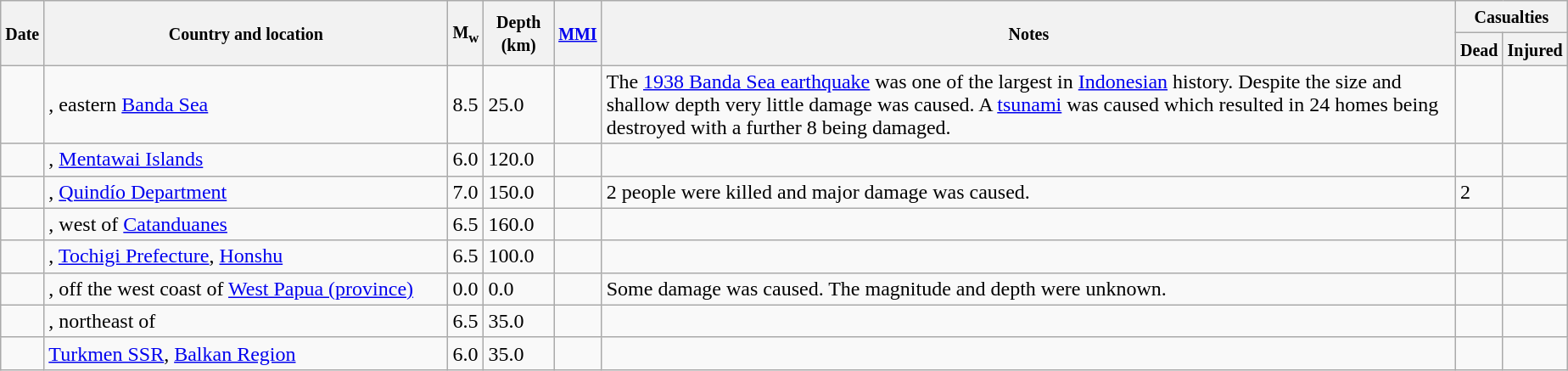<table class="wikitable sortable sort-under" style="border:1px black; margin-left:1em;">
<tr>
<th rowspan="2"><small>Date</small></th>
<th rowspan="2" style="width: 310px"><small>Country and location</small></th>
<th rowspan="2"><small>M<sub>w</sub></small></th>
<th rowspan="2"><small>Depth (km)</small></th>
<th rowspan="2"><small><a href='#'>MMI</a></small></th>
<th rowspan="2" class="unsortable"><small>Notes</small></th>
<th colspan="2"><small>Casualties</small></th>
</tr>
<tr>
<th><small>Dead</small></th>
<th><small>Injured</small></th>
</tr>
<tr>
<td></td>
<td>, eastern <a href='#'>Banda Sea</a></td>
<td>8.5</td>
<td>25.0</td>
<td></td>
<td>The <a href='#'>1938 Banda Sea earthquake</a> was one of the largest in <a href='#'>Indonesian</a> history. Despite the size and shallow depth very little damage was caused. A <a href='#'>tsunami</a> was caused which resulted in 24 homes being destroyed with a further 8 being damaged.</td>
<td></td>
<td></td>
</tr>
<tr>
<td></td>
<td>, <a href='#'>Mentawai Islands</a></td>
<td>6.0</td>
<td>120.0</td>
<td></td>
<td></td>
<td></td>
<td></td>
</tr>
<tr>
<td></td>
<td>, <a href='#'>Quindío Department</a></td>
<td>7.0</td>
<td>150.0</td>
<td></td>
<td>2 people were killed and major damage was caused.</td>
<td>2</td>
<td></td>
</tr>
<tr>
<td></td>
<td>, west of <a href='#'>Catanduanes</a></td>
<td>6.5</td>
<td>160.0</td>
<td></td>
<td></td>
<td></td>
<td></td>
</tr>
<tr>
<td></td>
<td>, <a href='#'>Tochigi Prefecture</a>, <a href='#'>Honshu</a></td>
<td>6.5</td>
<td>100.0</td>
<td></td>
<td></td>
<td></td>
<td></td>
</tr>
<tr>
<td></td>
<td>, off the west coast of <a href='#'>West Papua (province)</a></td>
<td>0.0</td>
<td>0.0</td>
<td></td>
<td>Some damage was caused. The magnitude and depth were unknown.</td>
<td></td>
<td></td>
</tr>
<tr>
<td></td>
<td>, northeast of</td>
<td>6.5</td>
<td>35.0</td>
<td></td>
<td></td>
<td></td>
<td></td>
</tr>
<tr>
<td></td>
<td> <a href='#'>Turkmen SSR</a>, <a href='#'>Balkan Region</a></td>
<td>6.0</td>
<td>35.0</td>
<td></td>
<td></td>
<td></td>
<td></td>
</tr>
</table>
